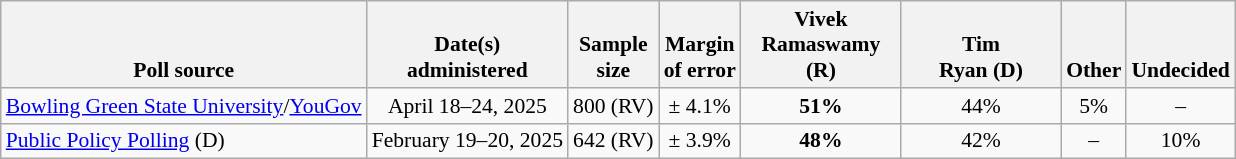<table class="wikitable" style="font-size:90%;text-align:center;">
<tr valign=bottom>
<th>Poll source</th>
<th>Date(s)<br>administered</th>
<th>Sample<br>size</th>
<th>Margin<br>of error</th>
<th style="width:100px;">Vivek<br>Ramaswamy (R)</th>
<th style="width:100px;">Tim<br>Ryan (D)</th>
<th>Other</th>
<th>Undecided</th>
</tr>
<tr>
<td style="text-align:left;"><a href='#'>Bowling Green State University</a>/<a href='#'>YouGov</a></td>
<td>April 18–24, 2025</td>
<td>800 (RV)</td>
<td>± 4.1%</td>
<td><strong>51%</strong></td>
<td>44%</td>
<td>5%</td>
<td>–</td>
</tr>
<tr>
<td style="text-align:left;"><a href='#'>Public Policy Polling</a> (D)</td>
<td>February 19–20, 2025</td>
<td>642 (RV)</td>
<td>± 3.9%</td>
<td><strong>48%</strong></td>
<td>42%</td>
<td>–</td>
<td>10%</td>
</tr>
</table>
